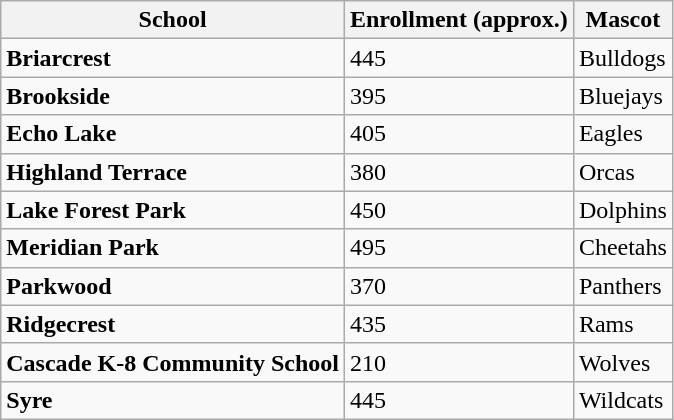<table class="wikitable">
<tr>
<th>School</th>
<th>Enrollment (approx.)</th>
<th>Mascot</th>
</tr>
<tr>
<td><strong>Briarcrest</strong></td>
<td>445</td>
<td>Bulldogs</td>
</tr>
<tr>
<td><strong>Brookside</strong></td>
<td>395</td>
<td>Bluejays</td>
</tr>
<tr>
<td><strong>Echo Lake</strong></td>
<td>405</td>
<td>Eagles</td>
</tr>
<tr>
<td><strong>Highland Terrace</strong></td>
<td>380</td>
<td>Orcas</td>
</tr>
<tr>
<td><strong>Lake Forest Park</strong></td>
<td>450</td>
<td>Dolphins</td>
</tr>
<tr>
<td><strong>Meridian Park</strong></td>
<td>495</td>
<td>Cheetahs</td>
</tr>
<tr>
<td><strong>Parkwood</strong></td>
<td>370</td>
<td>Panthers</td>
</tr>
<tr>
<td><strong>Ridgecrest</strong></td>
<td>435</td>
<td>Rams</td>
</tr>
<tr>
<td><strong>Cascade K-8 Community School</strong></td>
<td>210</td>
<td>Wolves</td>
</tr>
<tr>
<td><strong>Syre</strong></td>
<td>445</td>
<td>Wildcats</td>
</tr>
</table>
